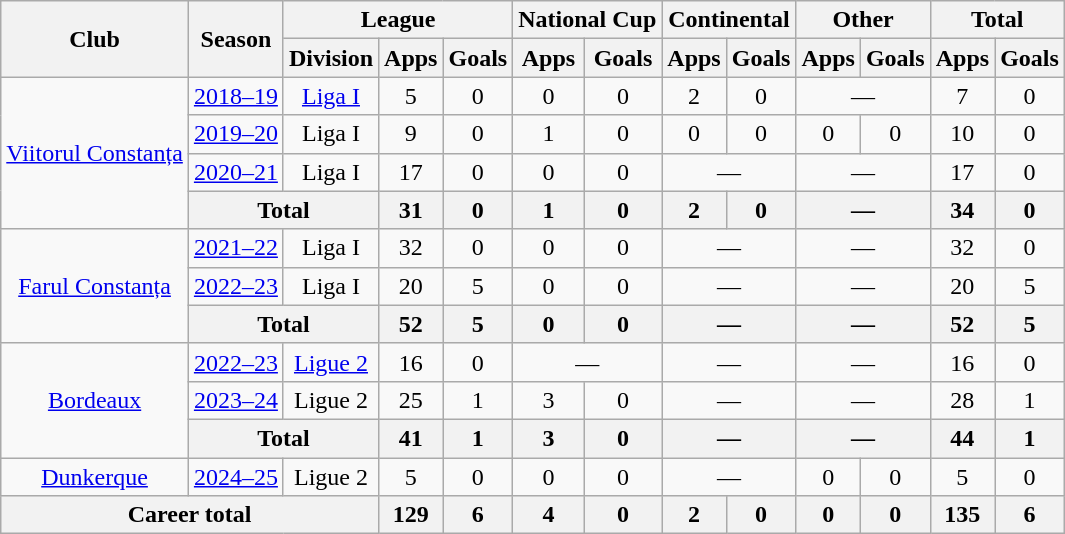<table class=wikitable style=text-align:center>
<tr>
<th rowspan=2>Club</th>
<th rowspan=2>Season</th>
<th colspan=3>League</th>
<th colspan=2>National Cup</th>
<th colspan=2>Continental</th>
<th colspan=2>Other</th>
<th colspan=2>Total</th>
</tr>
<tr>
<th>Division</th>
<th>Apps</th>
<th>Goals</th>
<th>Apps</th>
<th>Goals</th>
<th>Apps</th>
<th>Goals</th>
<th>Apps</th>
<th>Goals</th>
<th>Apps</th>
<th>Goals</th>
</tr>
<tr>
<td rowspan="4"><a href='#'>Viitorul Constanța</a></td>
<td><a href='#'>2018–19</a></td>
<td><a href='#'>Liga I</a></td>
<td>5</td>
<td>0</td>
<td>0</td>
<td>0</td>
<td>2</td>
<td>0</td>
<td colspan=2>—</td>
<td>7</td>
<td>0</td>
</tr>
<tr>
<td><a href='#'>2019–20</a></td>
<td>Liga I</td>
<td>9</td>
<td>0</td>
<td>1</td>
<td>0</td>
<td>0</td>
<td>0</td>
<td>0</td>
<td>0</td>
<td>10</td>
<td>0</td>
</tr>
<tr>
<td><a href='#'>2020–21</a></td>
<td>Liga I</td>
<td>17</td>
<td>0</td>
<td>0</td>
<td>0</td>
<td colspan=2>—</td>
<td colspan=2>—</td>
<td>17</td>
<td>0</td>
</tr>
<tr>
<th colspan="2">Total</th>
<th>31</th>
<th>0</th>
<th>1</th>
<th>0</th>
<th>2</th>
<th>0</th>
<th colspan="2">—</th>
<th>34</th>
<th>0</th>
</tr>
<tr>
<td rowspan="3"><a href='#'>Farul Constanța</a></td>
<td><a href='#'>2021–22</a></td>
<td>Liga I</td>
<td>32</td>
<td>0</td>
<td>0</td>
<td>0</td>
<td colspan=2>—</td>
<td colspan=2>—</td>
<td>32</td>
<td>0</td>
</tr>
<tr>
<td><a href='#'>2022–23</a></td>
<td>Liga I</td>
<td>20</td>
<td>5</td>
<td>0</td>
<td>0</td>
<td colspan=2>—</td>
<td colspan=2>—</td>
<td>20</td>
<td>5</td>
</tr>
<tr>
<th colspan="2">Total</th>
<th>52</th>
<th>5</th>
<th>0</th>
<th>0</th>
<th colspan="2">—</th>
<th colspan="2">—</th>
<th>52</th>
<th>5</th>
</tr>
<tr>
<td rowspan="3"><a href='#'>Bordeaux</a></td>
<td><a href='#'>2022–23</a></td>
<td><a href='#'>Ligue 2</a></td>
<td>16</td>
<td>0</td>
<td colspan=2>—</td>
<td colspan=2>—</td>
<td colspan=2>—</td>
<td>16</td>
<td>0</td>
</tr>
<tr>
<td><a href='#'>2023–24</a></td>
<td>Ligue 2</td>
<td>25</td>
<td>1</td>
<td>3</td>
<td>0</td>
<td colspan=2>—</td>
<td colspan=2>—</td>
<td>28</td>
<td>1</td>
</tr>
<tr>
<th colspan="2">Total</th>
<th>41</th>
<th>1</th>
<th>3</th>
<th>0</th>
<th colspan="2">—</th>
<th colspan="2">—</th>
<th>44</th>
<th>1</th>
</tr>
<tr>
<td rowspan="1"><a href='#'>Dunkerque</a></td>
<td><a href='#'>2024–25</a></td>
<td>Ligue 2</td>
<td>5</td>
<td>0</td>
<td>0</td>
<td>0</td>
<td colspan=2>—</td>
<td>0</td>
<td>0</td>
<td>5</td>
<td>0</td>
</tr>
<tr>
<th colspan="3">Career total</th>
<th>129</th>
<th>6</th>
<th>4</th>
<th>0</th>
<th>2</th>
<th>0</th>
<th>0</th>
<th>0</th>
<th>135</th>
<th>6</th>
</tr>
</table>
